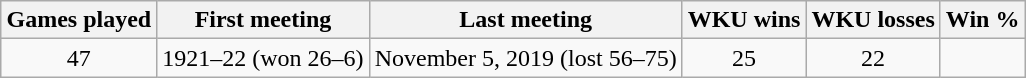<table class="wikitable" style="margin:1em auto;">
<tr>
<th>Games played</th>
<th>First meeting</th>
<th>Last meeting</th>
<th>WKU wins</th>
<th>WKU losses</th>
<th>Win %</th>
</tr>
<tr style="text-align:center;">
<td>47</td>
<td>1921–22 (won 26–6)</td>
<td>November 5, 2019 (lost 56–75)</td>
<td>25</td>
<td>22</td>
<td></td>
</tr>
</table>
